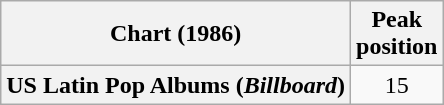<table class="wikitable plainrowheaders" style="text-align:center">
<tr>
<th scope="col">Chart (1986)</th>
<th scope="col">Peak<br>position</th>
</tr>
<tr>
<th scope="row">US Latin Pop Albums (<em>Billboard</em>)</th>
<td>15</td>
</tr>
</table>
